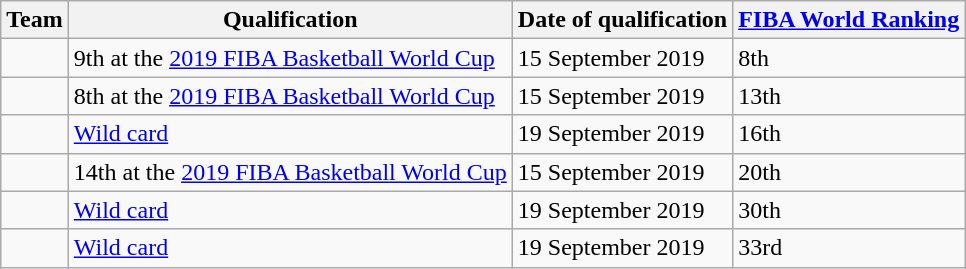<table class="wikitable sortable">
<tr>
<th>Team</th>
<th>Qualification</th>
<th>Date of qualification</th>
<th><a href='#'>FIBA World Ranking</a></th>
</tr>
<tr>
<td></td>
<td>9th at the <a href='#'>2019 FIBA Basketball World Cup</a></td>
<td>15 September 2019</td>
<td>8th</td>
</tr>
<tr>
<td></td>
<td>8th at the <a href='#'>2019 FIBA Basketball World Cup</a></td>
<td>15 September 2019</td>
<td>13th</td>
</tr>
<tr>
<td></td>
<td><a href='#'>Wild card</a></td>
<td>19 September 2019</td>
<td>16th</td>
</tr>
<tr>
<td></td>
<td>14th at the <a href='#'>2019 FIBA Basketball World Cup</a></td>
<td>15 September 2019</td>
<td>20th</td>
</tr>
<tr>
<td></td>
<td><a href='#'>Wild card</a></td>
<td>19 September 2019</td>
<td>30th</td>
</tr>
<tr>
<td></td>
<td><a href='#'>Wild card</a></td>
<td>19 September 2019</td>
<td>33rd</td>
</tr>
</table>
